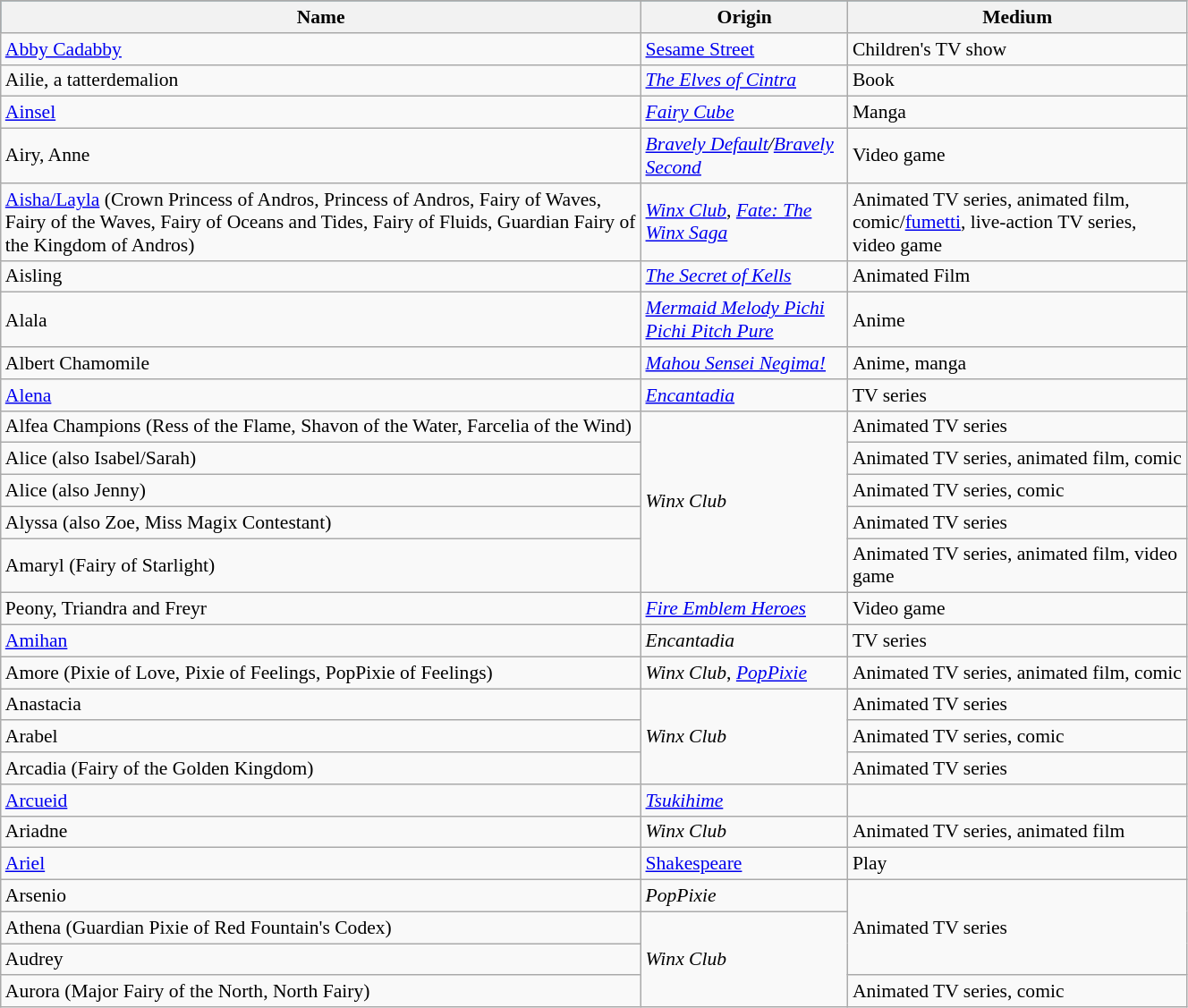<table class="wikitable sortable" style="width:70%; font-size:90%;">
<tr style="background:#115a6c;">
<th>Name</th>
<th>Origin</th>
<th>Medium</th>
</tr>
<tr>
<td><a href='#'>Abby Cadabby</a></td>
<td><a href='#'>Sesame Street</a></td>
<td>Children's TV show</td>
</tr>
<tr>
<td>Ailie, a tatterdemalion</td>
<td><em><a href='#'>The Elves of Cintra</a></em></td>
<td>Book</td>
</tr>
<tr>
<td><a href='#'>Ainsel</a></td>
<td><em><a href='#'>Fairy Cube</a></em></td>
<td>Manga</td>
</tr>
<tr>
<td>Airy, Anne</td>
<td><em><a href='#'>Bravely Default</a>/<a href='#'>Bravely Second</a></em></td>
<td>Video game</td>
</tr>
<tr>
<td><a href='#'>Aisha/Layla</a> (Crown Princess of Andros, Princess of Andros, Fairy of Waves, Fairy of the Waves, Fairy of Oceans and Tides, Fairy of Fluids, Guardian Fairy of the Kingdom of Andros)</td>
<td><em><a href='#'>Winx Club</a></em>, <em><a href='#'>Fate: The Winx Saga</a></em></td>
<td>Animated TV series, animated film, comic/<a href='#'>fumetti</a>, live-action TV series, video game</td>
</tr>
<tr>
<td>Aisling</td>
<td><em><a href='#'>The Secret of Kells</a></em></td>
<td>Animated Film</td>
</tr>
<tr>
<td>Alala</td>
<td><em><a href='#'>Mermaid Melody Pichi Pichi Pitch Pure</a></em></td>
<td>Anime</td>
</tr>
<tr>
<td>Albert Chamomile</td>
<td><em><a href='#'>Mahou Sensei Negima!</a></em></td>
<td>Anime, manga</td>
</tr>
<tr>
<td><a href='#'>Alena</a></td>
<td><em><a href='#'>Encantadia</a></em></td>
<td>TV series</td>
</tr>
<tr>
<td>Alfea Champions (Ress of the Flame, Shavon of the Water, Farcelia of the Wind)</td>
<td rowspan="5"><em>Winx Club</em></td>
<td>Animated TV series</td>
</tr>
<tr>
<td>Alice (also Isabel/Sarah)</td>
<td>Animated TV series, animated film, comic</td>
</tr>
<tr>
<td>Alice (also Jenny)</td>
<td>Animated TV series, comic</td>
</tr>
<tr>
<td>Alyssa (also Zoe, Miss Magix Contestant)</td>
<td>Animated TV series</td>
</tr>
<tr>
<td>Amaryl (Fairy of Starlight)</td>
<td>Animated TV series, animated film, video game</td>
</tr>
<tr>
<td>Peony, Triandra and Freyr</td>
<td><em><a href='#'>Fire Emblem Heroes</a></em></td>
<td>Video game</td>
</tr>
<tr>
<td><a href='#'>Amihan</a></td>
<td><em>Encantadia</em></td>
<td>TV series</td>
</tr>
<tr>
<td>Amore (Pixie of Love, Pixie of Feelings, PopPixie of Feelings)</td>
<td><em>Winx Club</em>, <em><a href='#'>PopPixie</a></em></td>
<td>Animated TV series, animated film, comic</td>
</tr>
<tr>
<td>Anastacia</td>
<td rowspan="3"><em>Winx Club</em></td>
<td>Animated TV series</td>
</tr>
<tr>
<td>Arabel</td>
<td>Animated TV series, comic</td>
</tr>
<tr>
<td>Arcadia (Fairy of the Golden Kingdom)</td>
<td>Animated TV series</td>
</tr>
<tr>
<td><a href='#'>Arcueid</a></td>
<td><em><a href='#'>Tsukihime</a></em></td>
<td></td>
</tr>
<tr>
<td>Ariadne</td>
<td><em>Winx Club</em></td>
<td>Animated TV series, animated film</td>
</tr>
<tr>
<td><a href='#'>Ariel</a></td>
<td><a href='#'>Shakespeare</a></td>
<td>Play</td>
</tr>
<tr>
<td>Arsenio</td>
<td><em>PopPixie</em></td>
<td rowspan="3">Animated TV series</td>
</tr>
<tr>
<td>Athena (Guardian Pixie of Red Fountain's Codex)</td>
<td rowspan="3"><em>Winx Club</em></td>
</tr>
<tr>
<td>Audrey</td>
</tr>
<tr>
<td>Aurora (Major Fairy of the North, North Fairy)</td>
<td>Animated TV series, comic</td>
</tr>
</table>
